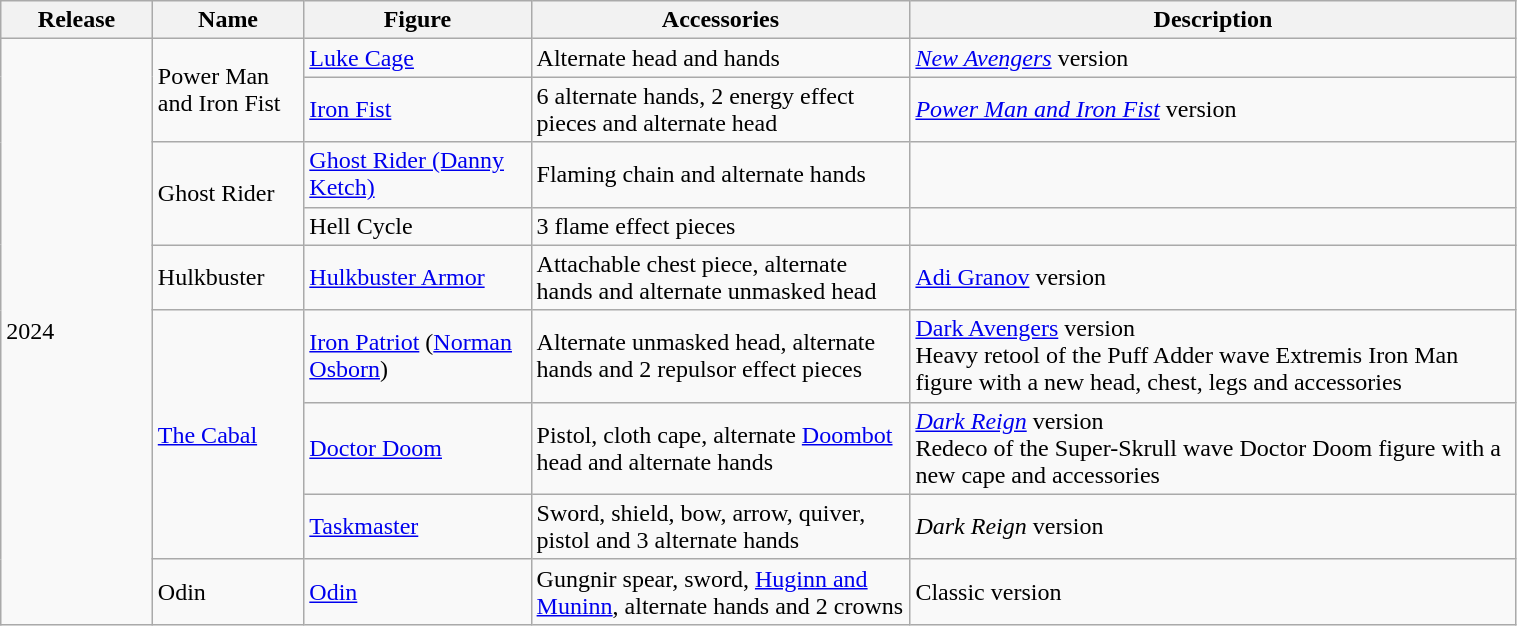<table class="wikitable" style="width:80%;">
<tr>
<th width=10%>Release</th>
<th width=10%>Name</th>
<th width=15%>Figure</th>
<th width=25%>Accessories</th>
<th width=40%>Description</th>
</tr>
<tr>
<td rowspan=9>2024</td>
<td rowspan=2>Power Man and Iron Fist</td>
<td><a href='#'>Luke Cage</a></td>
<td>Alternate head and hands</td>
<td><em><a href='#'>New Avengers</a></em> version</td>
</tr>
<tr>
<td><a href='#'>Iron Fist</a></td>
<td>6 alternate hands, 2 energy effect pieces and alternate head</td>
<td><em><a href='#'>Power Man and Iron Fist</a></em> version</td>
</tr>
<tr>
<td rowspan=2>Ghost Rider</td>
<td><a href='#'>Ghost Rider (Danny Ketch)</a></td>
<td>Flaming chain and alternate hands</td>
<td></td>
</tr>
<tr>
<td>Hell Cycle</td>
<td>3 flame effect pieces</td>
<td></td>
</tr>
<tr>
<td>Hulkbuster</td>
<td><a href='#'>Hulkbuster Armor</a></td>
<td>Attachable chest piece, alternate hands and alternate unmasked head</td>
<td><a href='#'>Adi Granov</a> version</td>
</tr>
<tr>
<td rowspan=3><a href='#'>The Cabal</a></td>
<td><a href='#'>Iron Patriot</a> (<a href='#'>Norman Osborn</a>)</td>
<td>Alternate unmasked head, alternate hands and 2 repulsor effect pieces</td>
<td><a href='#'>Dark Avengers</a> version<br>Heavy retool of the Puff Adder wave Extremis Iron Man figure with a new head, chest, legs and accessories</td>
</tr>
<tr>
<td><a href='#'>Doctor Doom</a></td>
<td>Pistol, cloth cape, alternate <a href='#'>Doombot</a> head and alternate hands</td>
<td><em><a href='#'>Dark Reign</a></em> version<br>Redeco of the Super-Skrull wave Doctor Doom figure with a new cape and accessories</td>
</tr>
<tr>
<td><a href='#'>Taskmaster</a></td>
<td>Sword, shield, bow, arrow, quiver, pistol and 3 alternate hands</td>
<td><em>Dark Reign</em> version</td>
</tr>
<tr>
<td>Odin</td>
<td><a href='#'>Odin</a></td>
<td>Gungnir spear, sword, <a href='#'>Huginn and Muninn</a>, alternate hands and 2 crowns</td>
<td>Classic version</td>
</tr>
</table>
